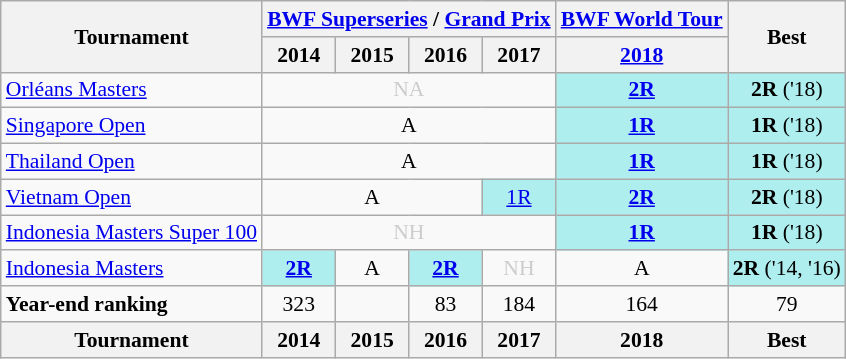<table class="wikitable" style="font-size: 90%; text-align:center">
<tr>
<th rowspan="2">Tournament</th>
<th colspan="4"><strong><a href='#'>BWF Superseries</a> / <a href='#'>Grand Prix</a></strong></th>
<th colspan="1"><strong><a href='#'>BWF World Tour</a></strong></th>
<th rowspan="2">Best</th>
</tr>
<tr>
<th>2014</th>
<th>2015</th>
<th>2016</th>
<th>2017</th>
<th><a href='#'>2018</a></th>
</tr>
<tr>
<td align=left><a href='#'>Orléans Masters</a></td>
<td colspan="4" style=color:#ccc>NA</td>
<td bgcolor=AFEEEE><strong><a href='#'>2R</a></strong></td>
<td bgcolor=AFEEEE><strong>2R</strong> ('18)</td>
</tr>
<tr>
<td align=left><a href='#'>Singapore Open</a></td>
<td colspan="4">A</td>
<td bgcolor=AFEEEE><a href='#'><strong>1R</strong></a></td>
<td bgcolor=AFEEEE><strong>1R</strong> ('18)</td>
</tr>
<tr>
<td align=left><a href='#'>Thailand Open</a></td>
<td colspan="4">A</td>
<td bgcolor=AFEEEE><strong><a href='#'>1R</a></strong></td>
<td bgcolor=AFEEEE><strong>1R</strong> ('18)</td>
</tr>
<tr>
<td align=left><a href='#'>Vietnam Open</a></td>
<td colspan="3">A</td>
<td bgcolor=AFEEEE><a href='#'>1R</a></td>
<td bgcolor=AFEEEE><a href='#'><strong>2R</strong></a></td>
<td bgcolor=AFEEEE><strong>2R</strong> ('18)</td>
</tr>
<tr>
<td align=left><a href='#'>Indonesia Masters Super 100</a></td>
<td colspan="4" style=color:#ccc>NH</td>
<td bgcolor=AFEEEE><strong><a href='#'>1R</a></strong></td>
<td bgcolor=AFEEEE><strong>1R</strong> ('18)</td>
</tr>
<tr>
<td align=left><a href='#'>Indonesia Masters</a></td>
<td bgcolor=AFEEEE><a href='#'><strong>2R</strong></a></td>
<td>A</td>
<td bgcolor=AFEEEE><a href='#'><strong>2R</strong></a></td>
<td style=color:#ccc>NH</td>
<td>A</td>
<td bgcolor=AFEEEE><strong>2R</strong> ('14, '16)</td>
</tr>
<tr>
<td align=left><strong>Year-end ranking</strong></td>
<td>323</td>
<td></td>
<td>83</td>
<td>184</td>
<td>164</td>
<td>79</td>
</tr>
<tr>
<th>Tournament</th>
<th>2014</th>
<th>2015</th>
<th>2016</th>
<th>2017</th>
<th>2018</th>
<th>Best</th>
</tr>
</table>
